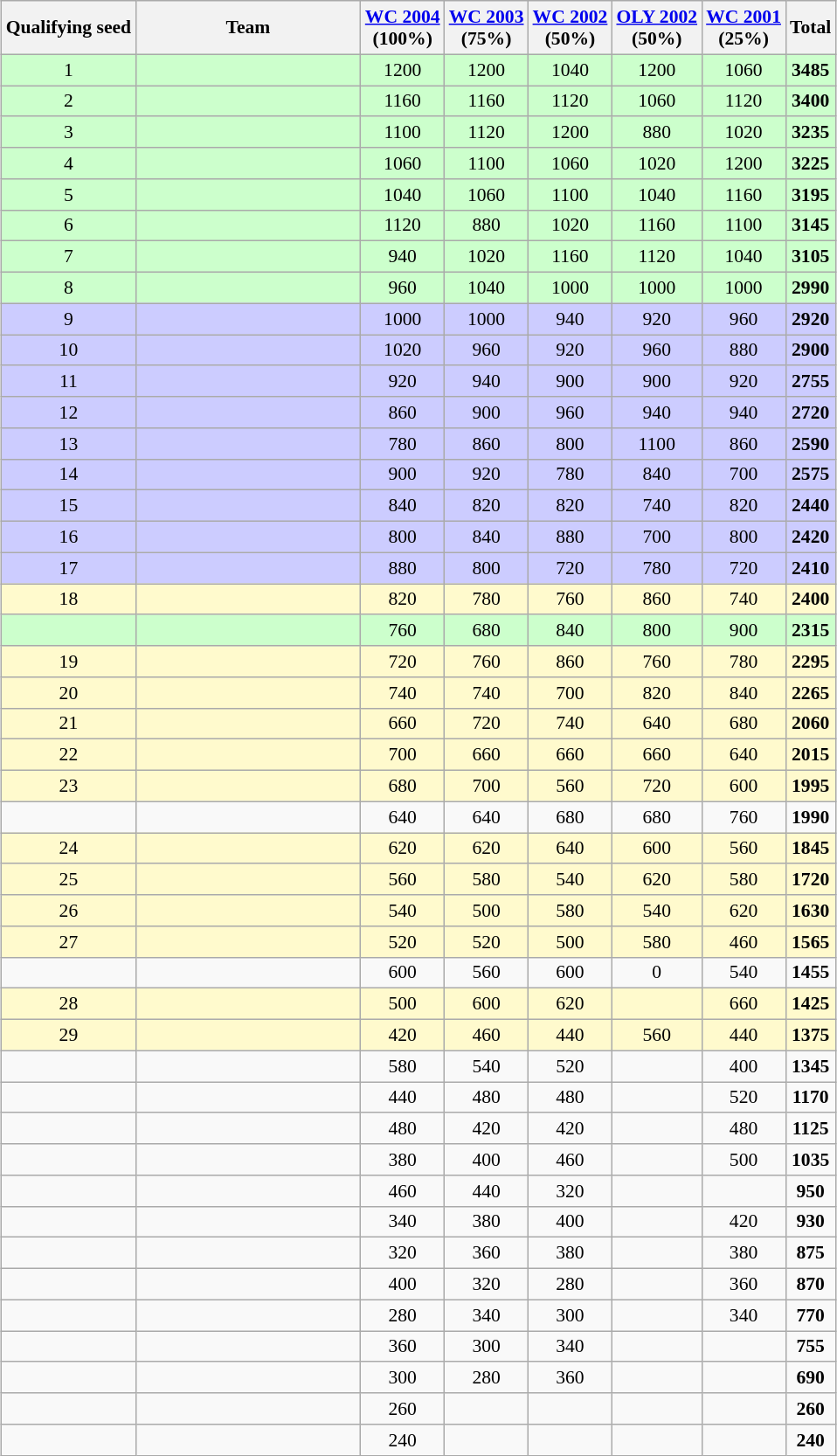<table class="wikitable sortable" style="font-size:90%; text-align:center;margin: 1em auto 1em auto ">
<tr>
<th>Qualifying seed</th>
<th width=165>Team</th>
<th><a href='#'>WC 2004</a><br><strong>(100%)</strong></th>
<th><a href='#'>WC 2003</a><br><strong>(75%)</strong></th>
<th><a href='#'>WC 2002</a><br><strong>(50%)</strong></th>
<th><a href='#'>OLY 2002</a><br><strong>(50%)</strong></th>
<th><a href='#'>WC 2001</a><br><strong>(25%)</strong></th>
<th>Total</th>
</tr>
<tr style="background: #ccffcc;">
<td>1</td>
<td align=left></td>
<td>1200</td>
<td>1200</td>
<td>1040</td>
<td>1200</td>
<td>1060</td>
<td><strong>3485</strong></td>
</tr>
<tr style="background: #ccffcc;">
<td>2</td>
<td align="left"></td>
<td>1160</td>
<td>1160</td>
<td>1120</td>
<td>1060</td>
<td>1120</td>
<td><strong>3400</strong></td>
</tr>
<tr style="background: #ccffcc;">
<td>3</td>
<td align="left"></td>
<td>1100</td>
<td>1120</td>
<td>1200</td>
<td>880</td>
<td>1020</td>
<td><strong>3235</strong></td>
</tr>
<tr style="background: #ccffcc;">
<td>4</td>
<td align="left"></td>
<td>1060</td>
<td>1100</td>
<td>1060</td>
<td>1020</td>
<td>1200</td>
<td><strong>3225</strong></td>
</tr>
<tr style="background: #ccffcc;">
<td>5</td>
<td align="left"></td>
<td>1040</td>
<td>1060</td>
<td>1100</td>
<td>1040</td>
<td>1160</td>
<td><strong>3195</strong></td>
</tr>
<tr style="background: #ccffcc;">
<td>6</td>
<td align="left"></td>
<td>1120</td>
<td>880</td>
<td>1020</td>
<td>1160</td>
<td>1100</td>
<td><strong>3145</strong></td>
</tr>
<tr style="background: #ccffcc;">
<td>7</td>
<td align="left"></td>
<td>940</td>
<td>1020</td>
<td>1160</td>
<td>1120</td>
<td>1040</td>
<td><strong>3105</strong></td>
</tr>
<tr style="background: #ccffcc;">
<td>8</td>
<td align="left"></td>
<td>960</td>
<td>1040</td>
<td>1000</td>
<td>1000</td>
<td>1000</td>
<td><strong>2990</strong></td>
</tr>
<tr style="background: #ccccff;">
<td>9</td>
<td align="left"></td>
<td>1000</td>
<td>1000</td>
<td>940</td>
<td>920</td>
<td>960</td>
<td><strong>2920</strong></td>
</tr>
<tr style="background: #ccccff;">
<td>10</td>
<td align=left></td>
<td>1020</td>
<td>960</td>
<td>920</td>
<td>960</td>
<td>880</td>
<td><strong>2900</strong></td>
</tr>
<tr style="background: #ccccff;">
<td>11</td>
<td align="left"></td>
<td>920</td>
<td>940</td>
<td>900</td>
<td>900</td>
<td>920</td>
<td><strong>2755</strong></td>
</tr>
<tr style="background: #ccccff;">
<td>12</td>
<td align="left"></td>
<td>860</td>
<td>900</td>
<td>960</td>
<td>940</td>
<td>940</td>
<td><strong>2720</strong></td>
</tr>
<tr style="background: #ccccff;">
<td>13</td>
<td align="left"></td>
<td>780</td>
<td>860</td>
<td>800</td>
<td>1100</td>
<td>860</td>
<td><strong>2590</strong></td>
</tr>
<tr style="background: #ccccff;">
<td>14</td>
<td align="left"></td>
<td>900</td>
<td>920</td>
<td>780</td>
<td>840</td>
<td>700</td>
<td><strong>2575</strong></td>
</tr>
<tr style="background: #ccccff;">
<td>15</td>
<td align="left"></td>
<td>840</td>
<td>820</td>
<td>820</td>
<td>740</td>
<td>820</td>
<td><strong>2440</strong></td>
</tr>
<tr style="background: #ccccff;">
<td>16</td>
<td align="left"></td>
<td>800</td>
<td>840</td>
<td>880</td>
<td>700</td>
<td>800</td>
<td><strong>2420</strong></td>
</tr>
<tr style="background: #ccccff;">
<td>17</td>
<td align=left></td>
<td>880</td>
<td>800</td>
<td>720</td>
<td>780</td>
<td>720</td>
<td><strong>2410</strong></td>
</tr>
<tr style="background: #fffacd;">
<td>18</td>
<td align="left"></td>
<td>820</td>
<td>780</td>
<td>760</td>
<td>860</td>
<td>740</td>
<td><strong>2400</strong></td>
</tr>
<tr style="background: #ccffcc;">
<td></td>
<td align="left"></td>
<td>760</td>
<td>680</td>
<td>840</td>
<td>800</td>
<td>900</td>
<td><strong>2315</strong></td>
</tr>
<tr style="background: #fffacd;">
<td>19</td>
<td align="left"></td>
<td>720</td>
<td>760</td>
<td>860</td>
<td>760</td>
<td>780</td>
<td><strong>2295</strong></td>
</tr>
<tr style="background: #fffacd;">
<td>20</td>
<td align="left"></td>
<td>740</td>
<td>740</td>
<td>700</td>
<td>820</td>
<td>840</td>
<td><strong>2265</strong></td>
</tr>
<tr style="background: #fffacd;">
<td>21</td>
<td align="left"></td>
<td>660</td>
<td>720</td>
<td>740</td>
<td>640</td>
<td>680</td>
<td><strong>2060</strong></td>
</tr>
<tr style="background: #fffacd;">
<td>22</td>
<td align="left"></td>
<td>700</td>
<td>660</td>
<td>660</td>
<td>660</td>
<td>640</td>
<td><strong>2015</strong></td>
</tr>
<tr style="background: #fffacd;">
<td>23</td>
<td align="left"></td>
<td>680</td>
<td>700</td>
<td>560</td>
<td>720</td>
<td>600</td>
<td><strong>1995</strong></td>
</tr>
<tr>
<td></td>
<td align="left"></td>
<td>640</td>
<td>640</td>
<td>680</td>
<td>680</td>
<td>760</td>
<td><strong>1990</strong></td>
</tr>
<tr style="background: #fffacd;">
<td>24</td>
<td align="left"></td>
<td>620</td>
<td>620</td>
<td>640</td>
<td>600</td>
<td>560</td>
<td><strong>1845</strong></td>
</tr>
<tr style="background: #fffacd;">
<td>25</td>
<td align="left"></td>
<td>560</td>
<td>580</td>
<td>540</td>
<td>620</td>
<td>580</td>
<td><strong>1720</strong></td>
</tr>
<tr style="background: #fffacd;">
<td>26</td>
<td align="left"></td>
<td>540</td>
<td>500</td>
<td>580</td>
<td>540</td>
<td>620</td>
<td><strong>1630</strong></td>
</tr>
<tr style="background: #fffacd;">
<td>27</td>
<td align="left"></td>
<td>520</td>
<td>520</td>
<td>500</td>
<td>580</td>
<td>460</td>
<td><strong>1565</strong></td>
</tr>
<tr>
<td></td>
<td align="left"></td>
<td>600</td>
<td>560</td>
<td>600</td>
<td>0</td>
<td>540</td>
<td><strong>1455</strong></td>
</tr>
<tr style="background: #fffacd;">
<td>28</td>
<td align="left"></td>
<td>500</td>
<td>600</td>
<td>620</td>
<td></td>
<td>660</td>
<td><strong>1425</strong></td>
</tr>
<tr style="background: #fffacd;">
<td>29</td>
<td align="left"></td>
<td>420</td>
<td>460</td>
<td>440</td>
<td>560</td>
<td>440</td>
<td><strong>1375</strong></td>
</tr>
<tr>
<td></td>
<td align="left"></td>
<td>580</td>
<td>540</td>
<td>520</td>
<td></td>
<td>400</td>
<td><strong>1345</strong></td>
</tr>
<tr>
<td></td>
<td align="left"></td>
<td>440</td>
<td>480</td>
<td>480</td>
<td></td>
<td>520</td>
<td><strong>1170</strong></td>
</tr>
<tr>
<td></td>
<td align="left"></td>
<td>480</td>
<td>420</td>
<td>420</td>
<td></td>
<td>480</td>
<td><strong>1125</strong></td>
</tr>
<tr>
<td></td>
<td align="left"></td>
<td>380</td>
<td>400</td>
<td>460</td>
<td></td>
<td>500</td>
<td><strong>1035</strong></td>
</tr>
<tr>
<td></td>
<td align="left"></td>
<td>460</td>
<td>440</td>
<td>320</td>
<td></td>
<td></td>
<td><strong>950</strong></td>
</tr>
<tr>
<td></td>
<td align="left"></td>
<td>340</td>
<td>380</td>
<td>400</td>
<td></td>
<td>420</td>
<td><strong>930</strong></td>
</tr>
<tr>
<td></td>
<td align="left"></td>
<td>320</td>
<td>360</td>
<td>380</td>
<td></td>
<td>380</td>
<td><strong>875</strong></td>
</tr>
<tr>
<td></td>
<td align="left"></td>
<td>400</td>
<td>320</td>
<td>280</td>
<td></td>
<td>360</td>
<td><strong>870</strong></td>
</tr>
<tr>
<td></td>
<td align="left"></td>
<td>280</td>
<td>340</td>
<td>300</td>
<td></td>
<td>340</td>
<td><strong>770</strong></td>
</tr>
<tr>
<td></td>
<td align="left"></td>
<td>360</td>
<td>300</td>
<td>340</td>
<td></td>
<td></td>
<td><strong>755</strong></td>
</tr>
<tr>
<td></td>
<td align="left"></td>
<td>300</td>
<td>280</td>
<td>360</td>
<td></td>
<td></td>
<td><strong>690</strong></td>
</tr>
<tr>
<td></td>
<td align="left"></td>
<td>260</td>
<td></td>
<td></td>
<td></td>
<td></td>
<td><strong>260</strong></td>
</tr>
<tr>
<td></td>
<td align="left"></td>
<td>240</td>
<td></td>
<td></td>
<td></td>
<td></td>
<td><strong>240</strong></td>
</tr>
</table>
